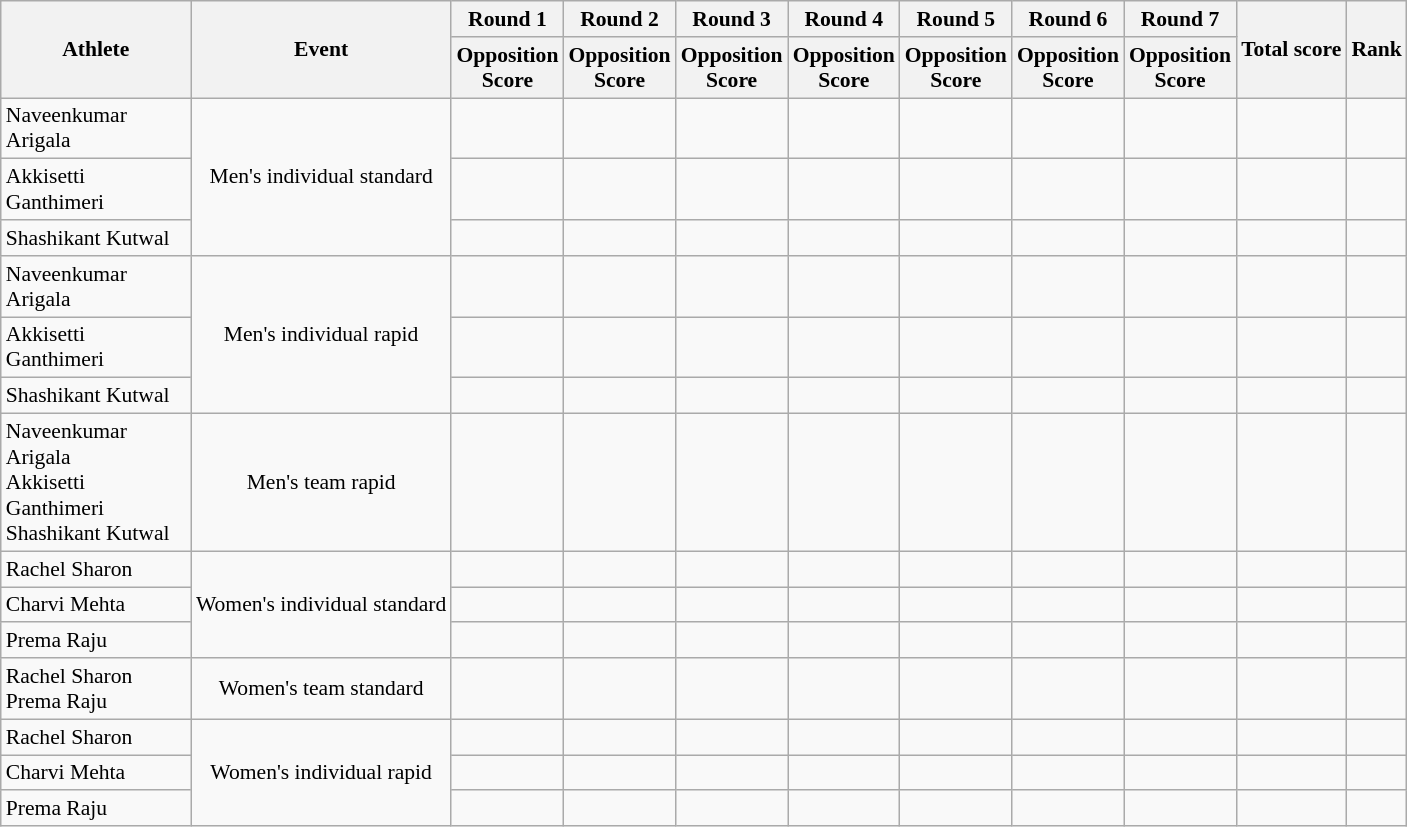<table class="wikitable" style="text-align:center; font-size:90%">
<tr>
<th rowspan=2 width=120>Athlete</th>
<th rowspan=2>Event</th>
<th>Round 1</th>
<th>Round 2</th>
<th>Round 3</th>
<th>Round 4</th>
<th>Round 5</th>
<th>Round 6</th>
<th>Round 7</th>
<th rowspan=2>Total score</th>
<th rowspan=2>Rank</th>
</tr>
<tr>
<th>Opposition<br>Score</th>
<th>Opposition<br>Score</th>
<th>Opposition<br>Score</th>
<th>Opposition<br>Score</th>
<th>Opposition<br>Score</th>
<th>Opposition<br>Score</th>
<th>Opposition<br>Score</th>
</tr>
<tr>
<td align="left">Naveenkumar Arigala</td>
<td rowspan="3">Men's individual standard</td>
<td></td>
<td></td>
<td></td>
<td></td>
<td></td>
<td></td>
<td></td>
<td></td>
<td></td>
</tr>
<tr>
<td align="left">Akkisetti Ganthimeri</td>
<td></td>
<td></td>
<td></td>
<td></td>
<td></td>
<td></td>
<td></td>
<td></td>
<td></td>
</tr>
<tr>
<td align="left">Shashikant Kutwal</td>
<td></td>
<td></td>
<td></td>
<td></td>
<td></td>
<td></td>
<td></td>
<td></td>
<td></td>
</tr>
<tr>
<td align="left">Naveenkumar Arigala</td>
<td rowspan="3">Men's individual rapid</td>
<td></td>
<td></td>
<td></td>
<td></td>
<td></td>
<td></td>
<td></td>
<td></td>
<td></td>
</tr>
<tr>
<td align="left">Akkisetti Ganthimeri</td>
<td></td>
<td></td>
<td></td>
<td></td>
<td></td>
<td></td>
<td></td>
<td></td>
<td></td>
</tr>
<tr>
<td align="left">Shashikant Kutwal</td>
<td></td>
<td></td>
<td></td>
<td></td>
<td></td>
<td></td>
<td></td>
<td></td>
<td></td>
</tr>
<tr>
<td align="left">Naveenkumar Arigala<br>Akkisetti Ganthimeri<br>Shashikant Kutwal</td>
<td>Men's team rapid</td>
<td></td>
<td></td>
<td></td>
<td></td>
<td></td>
<td></td>
<td></td>
<td></td>
<td></td>
</tr>
<tr>
<td align="left">Rachel Sharon</td>
<td rowspan="3">Women's individual standard</td>
<td></td>
<td></td>
<td></td>
<td></td>
<td></td>
<td></td>
<td></td>
<td></td>
<td></td>
</tr>
<tr>
<td align="left">Charvi Mehta</td>
<td></td>
<td></td>
<td></td>
<td></td>
<td></td>
<td></td>
<td></td>
<td></td>
<td></td>
</tr>
<tr>
<td align="left">Prema Raju</td>
<td></td>
<td></td>
<td></td>
<td></td>
<td></td>
<td></td>
<td></td>
<td></td>
<td></td>
</tr>
<tr>
<td align="left">Rachel Sharon<br>Prema Raju</td>
<td>Women's team standard</td>
<td></td>
<td></td>
<td></td>
<td></td>
<td></td>
<td></td>
<td></td>
<td></td>
<td></td>
</tr>
<tr>
<td align="left">Rachel Sharon</td>
<td rowspan="3">Women's individual rapid</td>
<td></td>
<td></td>
<td></td>
<td></td>
<td></td>
<td></td>
<td></td>
<td></td>
<td></td>
</tr>
<tr>
<td align="left">Charvi Mehta</td>
<td></td>
<td></td>
<td></td>
<td></td>
<td></td>
<td></td>
<td></td>
<td></td>
<td></td>
</tr>
<tr>
<td align="left">Prema Raju</td>
<td></td>
<td></td>
<td></td>
<td></td>
<td></td>
<td></td>
<td></td>
<td></td>
<td></td>
</tr>
</table>
